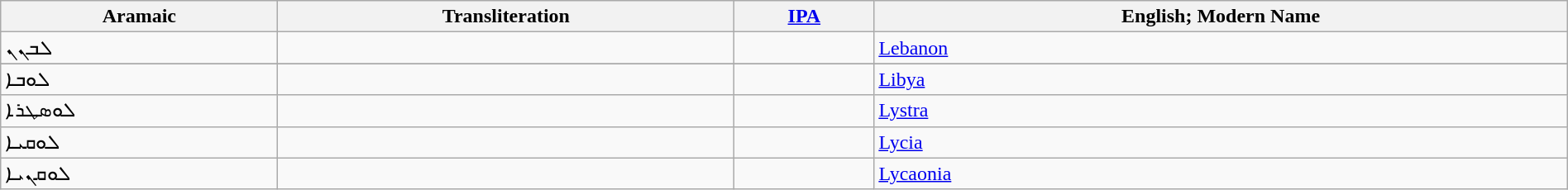<table class="wikitable" width="100%">
<tr>
<th>Aramaic</th>
<th>Transliteration</th>
<th><a href='#'>IPA</a></th>
<th>English; Modern Name</th>
</tr>
<tr>
<td>ܠܒܢܢ</td>
<td><em></em></td>
<td></td>
<td><a href='#'>Lebanon</a></td>
</tr>
<tr>
</tr>
<tr>
<td>ܠܘܒܐ</td>
<td><em></em></td>
<td></td>
<td><a href='#'>Libya</a></td>
</tr>
<tr>
<td>ܠܘܣܛܪܐ</td>
<td><em></em></td>
<td></td>
<td><a href='#'>Lystra</a></td>
</tr>
<tr>
<td>ܠܘܩܝܐ</td>
<td><em></em></td>
<td></td>
<td><a href='#'>Lycia</a></td>
</tr>
<tr>
<td>ܠܘܩܢܝܐ</td>
<td><em></em></td>
<td></td>
<td><a href='#'>Lycaonia</a></td>
</tr>
</table>
